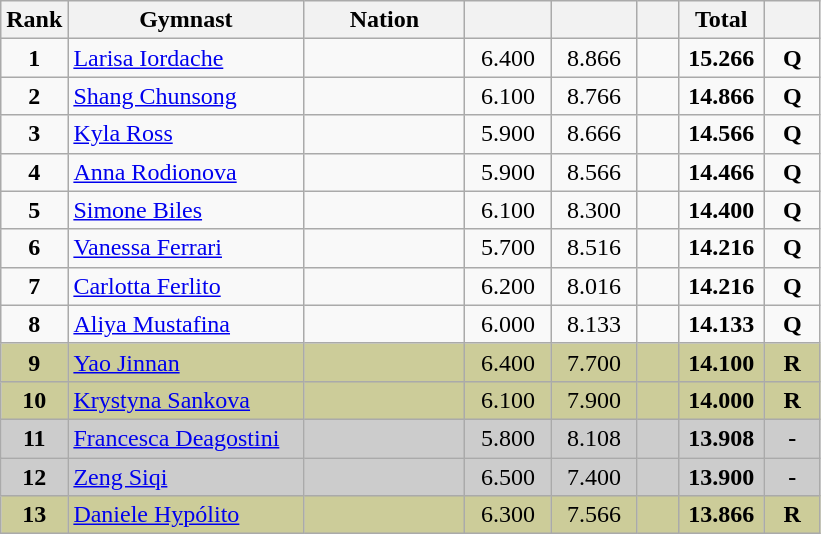<table class="wikitable sortable" style="text-align:center; font-size:100%">
<tr>
<th scope="col"  style="width:15px;">Rank</th>
<th scope="col"  style="width:150px;">Gymnast</th>
<th scope="col"  style="width:100px;">Nation</th>
<th scope="col"  style="width:50px;"></th>
<th scope="col"  style="width:50px;"></th>
<th scope="col"  style="width:20px;"></th>
<th scope="col"  style="width:50px;">Total</th>
<th scope="col"  style="width:30px;"></th>
</tr>
<tr>
<td scope=row style="text-align:center"><strong>1</strong></td>
<td align=left><a href='#'>Larisa Iordache</a></td>
<td style="text-align:left;"></td>
<td>6.400</td>
<td>8.866</td>
<td></td>
<td><strong>15.266</strong></td>
<td><strong>Q</strong></td>
</tr>
<tr>
<td scope=row style="text-align:center"><strong>2</strong></td>
<td align=left><a href='#'>Shang Chunsong</a></td>
<td style="text-align:left;"></td>
<td>6.100</td>
<td>8.766</td>
<td></td>
<td><strong>14.866</strong></td>
<td><strong>Q</strong></td>
</tr>
<tr>
<td scope=row style="text-align:center"><strong>3</strong></td>
<td align=left><a href='#'>Kyla Ross</a></td>
<td style="text-align:left;"></td>
<td>5.900</td>
<td>8.666</td>
<td></td>
<td><strong>14.566</strong></td>
<td><strong>Q</strong></td>
</tr>
<tr>
<td scope=row style="text-align:center"><strong>4</strong></td>
<td align=left><a href='#'>Anna Rodionova</a></td>
<td style="text-align:left;"></td>
<td>5.900</td>
<td>8.566</td>
<td></td>
<td><strong>14.466</strong></td>
<td><strong>Q</strong></td>
</tr>
<tr>
<td scope=row style="text-align:center"><strong>5</strong></td>
<td align=left><a href='#'>Simone Biles</a></td>
<td style="text-align:left;"></td>
<td>6.100</td>
<td>8.300</td>
<td></td>
<td><strong>14.400</strong></td>
<td><strong>Q</strong></td>
</tr>
<tr>
<td scope=row style="text-align:center"><strong>6</strong></td>
<td align=left><a href='#'>Vanessa Ferrari</a></td>
<td style="text-align:left;"></td>
<td>5.700</td>
<td>8.516</td>
<td></td>
<td><strong>14.216</strong></td>
<td><strong>Q</strong></td>
</tr>
<tr>
<td scope=row style="text-align:center"><strong>7</strong></td>
<td align=left><a href='#'>Carlotta Ferlito</a></td>
<td style="text-align:left;"></td>
<td>6.200</td>
<td>8.016</td>
<td></td>
<td><strong>14.216</strong></td>
<td><strong>Q</strong></td>
</tr>
<tr>
<td scope=row style="text-align:center"><strong>8</strong></td>
<td align=left><a href='#'>Aliya Mustafina</a></td>
<td style="text-align:left;"></td>
<td>6.000</td>
<td>8.133</td>
<td></td>
<td><strong>14.133</strong></td>
<td><strong>Q</strong></td>
</tr>
<tr style="background:#cccc99;">
<td scope=row style="text-align:center"><strong>9</strong></td>
<td align=left><a href='#'>Yao Jinnan</a></td>
<td style="text-align:left;"></td>
<td>6.400</td>
<td>7.700</td>
<td></td>
<td><strong>14.100</strong></td>
<td><strong>R</strong></td>
</tr>
<tr style="background:#cccc99;">
<td scope=row style="text-align:center"><strong>10</strong></td>
<td align=left><a href='#'>Krystyna Sankova</a></td>
<td style="text-align:left;"></td>
<td>6.100</td>
<td>7.900</td>
<td></td>
<td><strong>14.000</strong></td>
<td><strong>R</strong></td>
</tr>
<tr style="background:#cccccc;">
<td scope=row style="text-align:center"><strong>11</strong></td>
<td align=left><a href='#'>Francesca Deagostini</a></td>
<td style="text-align:left;"></td>
<td>5.800</td>
<td>8.108</td>
<td></td>
<td><strong>13.908</strong></td>
<td><strong>-</strong></td>
</tr>
<tr style="background:#cccccc;">
<td scope=row style="text-align:center"><strong>12</strong></td>
<td align=left><a href='#'>Zeng Siqi</a></td>
<td style="text-align:left;"></td>
<td>6.500</td>
<td>7.400</td>
<td></td>
<td><strong>13.900</strong></td>
<td><strong>-</strong></td>
</tr>
<tr style="background:#cccc99;">
<td scope=row style="text-align:center"><strong>13</strong></td>
<td align=left><a href='#'>Daniele Hypólito</a></td>
<td style="text-align:left;"></td>
<td>6.300</td>
<td>7.566</td>
<td></td>
<td><strong>13.866</strong></td>
<td><strong>R</strong></td>
</tr>
</table>
